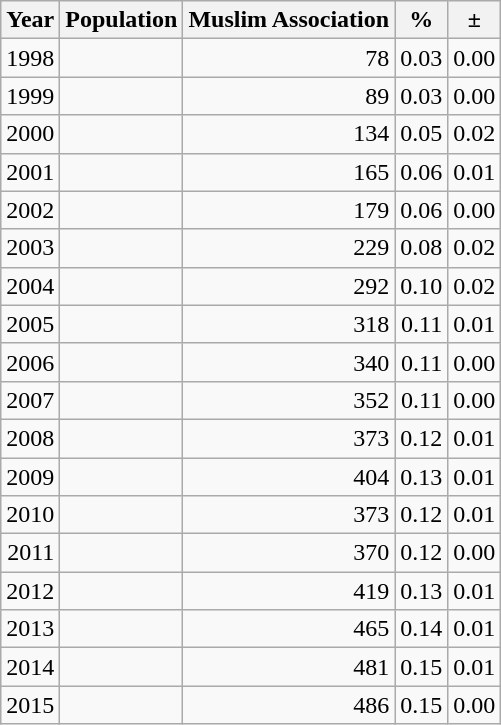<table class="wikitable" style="text-align: right;">
<tr>
<th>Year</th>
<th>Population</th>
<th>Muslim Association</th>
<th>%</th>
<th>±</th>
</tr>
<tr>
<td>1998</td>
<td></td>
<td>78</td>
<td>0.03</td>
<td>0.00 </td>
</tr>
<tr>
<td>1999</td>
<td></td>
<td>89</td>
<td>0.03</td>
<td>0.00 </td>
</tr>
<tr>
<td>2000</td>
<td></td>
<td>134</td>
<td>0.05</td>
<td>0.02 </td>
</tr>
<tr>
<td>2001</td>
<td></td>
<td>165</td>
<td>0.06</td>
<td>0.01 </td>
</tr>
<tr>
<td>2002</td>
<td></td>
<td>179</td>
<td>0.06</td>
<td>0.00 </td>
</tr>
<tr>
<td>2003</td>
<td></td>
<td>229</td>
<td>0.08</td>
<td>0.02 </td>
</tr>
<tr>
<td>2004</td>
<td></td>
<td>292</td>
<td>0.10</td>
<td>0.02 </td>
</tr>
<tr>
<td>2005</td>
<td></td>
<td>318</td>
<td>0.11</td>
<td>0.01 </td>
</tr>
<tr>
<td>2006</td>
<td></td>
<td>340</td>
<td>0.11</td>
<td>0.00 </td>
</tr>
<tr>
<td>2007</td>
<td></td>
<td>352</td>
<td>0.11</td>
<td>0.00 </td>
</tr>
<tr>
<td>2008</td>
<td></td>
<td>373</td>
<td>0.12</td>
<td>0.01 </td>
</tr>
<tr>
<td>2009</td>
<td></td>
<td>404</td>
<td>0.13</td>
<td>0.01 </td>
</tr>
<tr>
<td>2010</td>
<td></td>
<td>373</td>
<td>0.12</td>
<td>0.01 </td>
</tr>
<tr>
<td>2011</td>
<td></td>
<td>370</td>
<td>0.12</td>
<td>0.00 </td>
</tr>
<tr>
<td>2012</td>
<td></td>
<td>419</td>
<td>0.13</td>
<td>0.01 </td>
</tr>
<tr>
<td>2013</td>
<td></td>
<td>465</td>
<td>0.14</td>
<td>0.01 </td>
</tr>
<tr>
<td>2014</td>
<td></td>
<td>481</td>
<td>0.15</td>
<td>0.01 </td>
</tr>
<tr>
<td>2015</td>
<td></td>
<td>486</td>
<td>0.15</td>
<td>0.00 </td>
</tr>
</table>
